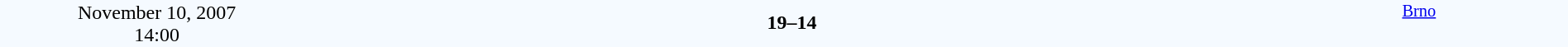<table style="width: 100%; background:#F5FAFF;" cellspacing="0">
<tr>
<td align=center rowspan=3 width=20%>November 10, 2007<br>14:00</td>
</tr>
<tr>
<td width=24% align=right></td>
<td align=center width=13%><strong>19–14</strong></td>
<td width=24%></td>
<td style=font-size:85% rowspan=3 valign=top align=center><a href='#'>Brno</a></td>
</tr>
<tr style=font-size:85%>
<td align=right></td>
<td align=center></td>
<td></td>
</tr>
</table>
